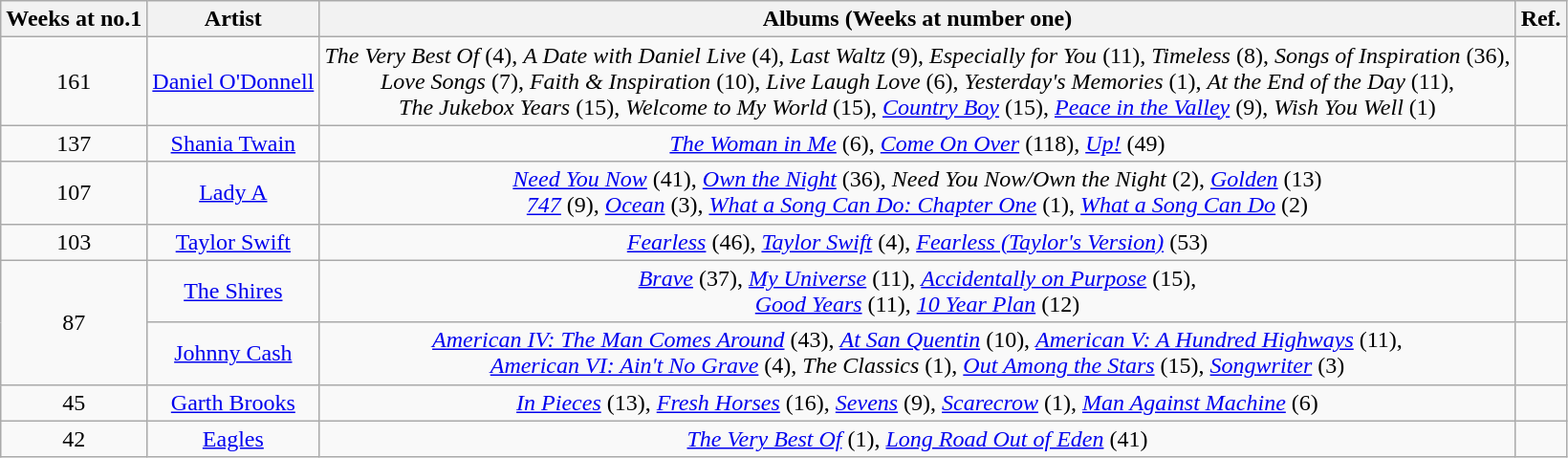<table class="wikitable sortable">
<tr>
<th scope=col>Weeks at no.1</th>
<th scope=col>Artist</th>
<th scope=col>Albums (Weeks at number one)</th>
<th scope=col>Ref.</th>
</tr>
<tr>
<td align="center">161</td>
<td align="center"><a href='#'>Daniel O'Donnell</a></td>
<td align="center"><em>The Very Best Of</em> (4), <em>A Date with Daniel Live</em> (4), <em>Last Waltz</em> (9), <em>Especially for You</em> (11), <em>Timeless</em> (8), <em>Songs of Inspiration</em> (36), <br> <em>Love Songs</em> (7), <em>Faith & Inspiration</em> (10), <em>Live Laugh Love</em> (6), <em>Yesterday's Memories</em> (1), <em>At the End of the Day</em> (11), <br> <em>The Jukebox Years</em> (15), <em>Welcome to My World</em> (15), <em><a href='#'>Country Boy</a></em> (15), <em><a href='#'>Peace in the Valley</a></em> (9), <em>Wish You Well</em> (1)</td>
<td align="center"></td>
</tr>
<tr>
<td align="center">137</td>
<td align="center"><a href='#'>Shania Twain</a></td>
<td align="center"><em><a href='#'>The Woman in Me</a></em> (6), <em><a href='#'>Come On Over</a></em> (118), <em><a href='#'>Up!</a></em> (49)</td>
<td align="center"></td>
</tr>
<tr>
<td align="center">107</td>
<td align="center"><a href='#'>Lady A</a></td>
<td align="center"><em><a href='#'>Need You Now</a></em> (41), <em><a href='#'>Own the Night</a></em> (36), <em>Need You Now/Own the Night</em> (2), <em><a href='#'>Golden</a></em> (13) <br> <em><a href='#'>747</a></em> (9), <em><a href='#'>Ocean</a></em> (3), <em><a href='#'>What a Song Can Do: Chapter One</a></em> (1), <em><a href='#'>What a Song Can Do</a></em> (2)</td>
<td align="center"></td>
</tr>
<tr>
<td align="center">103</td>
<td align="center"><a href='#'>Taylor Swift</a></td>
<td align="center"><em><a href='#'>Fearless</a></em> (46), <em><a href='#'>Taylor Swift</a></em> (4), <em><a href='#'>Fearless (Taylor's Version)</a></em> (53)</td>
<td align="center"></td>
</tr>
<tr>
<td align="center" rowspan=2>87</td>
<td align="center"><a href='#'>The Shires</a></td>
<td align="center"><em><a href='#'>Brave</a></em> (37), <em><a href='#'>My Universe</a></em> (11), <em><a href='#'>Accidentally on Purpose</a></em> (15), <br><em><a href='#'>Good Years</a></em> (11), <em><a href='#'>10 Year Plan</a></em> (12)</td>
<td align="center"></td>
</tr>
<tr>
<td align="center"><a href='#'>Johnny Cash</a></td>
<td align="center"><em><a href='#'>American IV: The Man Comes Around</a></em> (43), <em><a href='#'>At San Quentin</a></em> (10), <em><a href='#'>American V: A Hundred Highways</a></em> (11), <br> <em><a href='#'>American VI: Ain't No Grave</a></em> (4), <em>The Classics</em> (1), <em><a href='#'>Out Among the Stars</a></em> (15), <em><a href='#'>Songwriter</a></em> (3)</td>
<td align="center"></td>
</tr>
<tr>
<td align="center">45</td>
<td align="center"><a href='#'>Garth Brooks</a></td>
<td align="center"><em><a href='#'>In Pieces</a></em> (13), <em><a href='#'>Fresh Horses</a></em> (16), <em><a href='#'>Sevens</a></em> (9), <em><a href='#'>Scarecrow</a></em> (1), <em><a href='#'>Man Against Machine</a></em> (6)</td>
<td align="center"></td>
</tr>
<tr>
<td align="center">42</td>
<td align="center"><a href='#'>Eagles</a></td>
<td align="center"><em><a href='#'>The Very Best Of</a></em> (1), <em><a href='#'>Long Road Out of Eden</a></em> (41)</td>
<td align="center"></td>
</tr>
</table>
